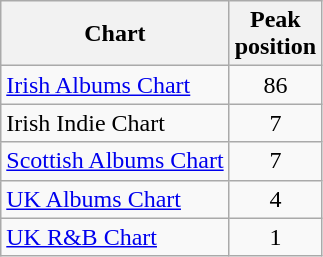<table class="wikitable sortable">
<tr>
<th>Chart</th>
<th>Peak<br>position</th>
</tr>
<tr>
<td><a href='#'>Irish Albums Chart</a></td>
<td style="text-align:center;">86</td>
</tr>
<tr>
<td>Irish Indie Chart</td>
<td style="text-align:center;">7</td>
</tr>
<tr>
<td><a href='#'>Scottish Albums Chart</a></td>
<td style="text-align:center;">7</td>
</tr>
<tr>
<td><a href='#'>UK Albums Chart</a></td>
<td style="text-align:center;">4</td>
</tr>
<tr>
<td><a href='#'>UK R&B Chart</a></td>
<td style="text-align:center;">1</td>
</tr>
</table>
